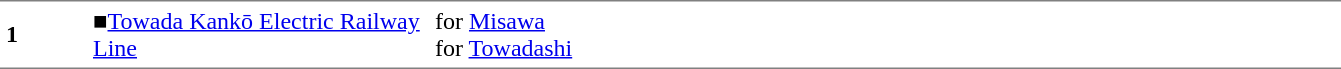<table table border=0 cellspacing=0 cellpadding=4>
<tr>
<td style="border-top:solid 1px gray; border-bottom:solid 1px gray;" width=50px><strong>1</strong></td>
<td style="border-top:solid 1px gray; border-bottom:solid 1px gray;" width=220px><span>■</span><a href='#'>Towada Kankō Electric Railway Line</a></td>
<td style="border-top:solid 1px gray; border-bottom:solid 1px gray;" width=600px>for <a href='#'>Misawa</a><br>for <a href='#'>Towadashi</a></td>
</tr>
</table>
